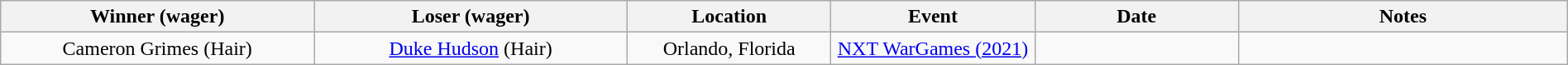<table class="wikitable sortable" width=100%  style="text-align: center">
<tr>
<th width=20%>Winner (wager)</th>
<th width=20%>Loser (wager)</th>
<th width=13%>Location</th>
<th width=13%>Event</th>
<th width=13%>Date</th>
<th width=21%>Notes</th>
</tr>
<tr>
<td>Cameron Grimes (Hair)</td>
<td><a href='#'>Duke Hudson</a> (Hair)</td>
<td>Orlando, Florida</td>
<td><a href='#'>NXT WarGames (2021)</a></td>
<td></td>
<td></td>
</tr>
</table>
